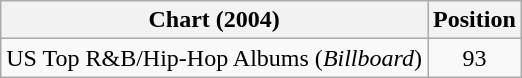<table class="wikitable">
<tr>
<th>Chart (2004)</th>
<th>Position</th>
</tr>
<tr>
<td>US Top R&B/Hip-Hop Albums (<em>Billboard</em>)</td>
<td align="center">93</td>
</tr>
</table>
